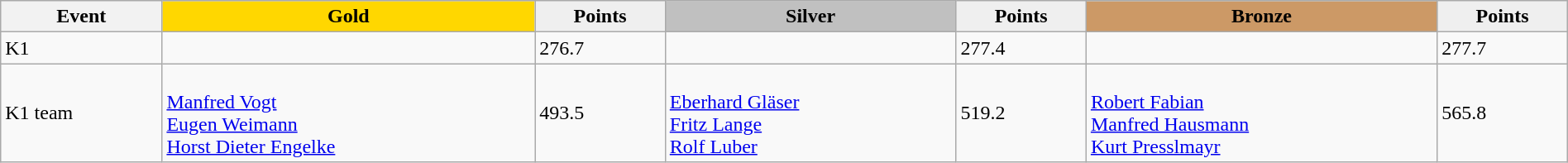<table class="wikitable" width=100%>
<tr>
<th>Event</th>
<td align=center bgcolor="gold"><strong>Gold</strong></td>
<td align=center bgcolor="EFEFEF"><strong>Points</strong></td>
<td align=center bgcolor="silver"><strong>Silver</strong></td>
<td align=center bgcolor="EFEFEF"><strong>Points</strong></td>
<td align=center bgcolor="CC9966"><strong>Bronze</strong></td>
<td align=center bgcolor="EFEFEF"><strong>Points</strong></td>
</tr>
<tr>
<td>K1</td>
<td></td>
<td>276.7</td>
<td></td>
<td>277.4</td>
<td></td>
<td>277.7</td>
</tr>
<tr>
<td>K1 team</td>
<td><br><a href='#'>Manfred Vogt</a><br><a href='#'>Eugen Weimann</a><br><a href='#'>Horst Dieter Engelke</a></td>
<td>493.5</td>
<td><br><a href='#'>Eberhard Gläser</a><br><a href='#'>Fritz Lange</a><br><a href='#'>Rolf Luber</a></td>
<td>519.2</td>
<td><br><a href='#'>Robert Fabian</a><br><a href='#'>Manfred Hausmann</a><br><a href='#'>Kurt Presslmayr</a></td>
<td>565.8</td>
</tr>
</table>
